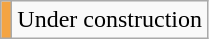<table class="wikitable sortable">
<tr>
<td style="background:#f4a442;"></td>
<td>Under construction</td>
</tr>
</table>
